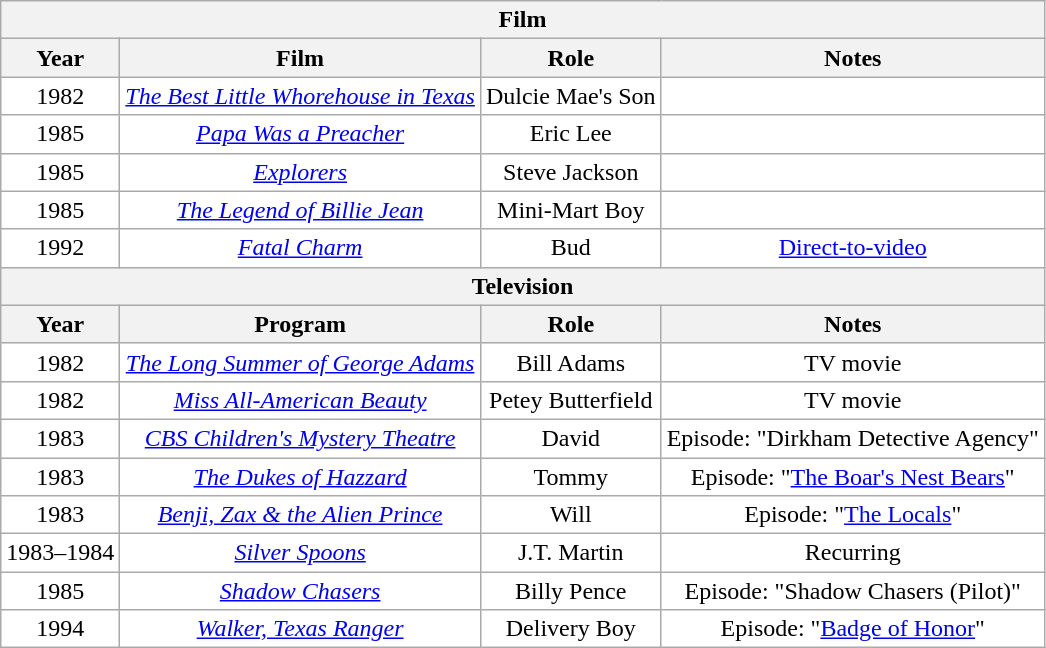<table class="wikitable" rowspan=5; style="text-align: center; background:#ffffff;">
<tr>
<th colspan=4>Film</th>
</tr>
<tr>
<th>Year</th>
<th>Film</th>
<th>Role</th>
<th>Notes</th>
</tr>
<tr>
<td>1982</td>
<td><em><a href='#'>The Best Little Whorehouse in Texas</a></em></td>
<td>Dulcie Mae's Son</td>
<td></td>
</tr>
<tr>
<td>1985</td>
<td><em><a href='#'>Papa Was a Preacher</a></em></td>
<td>Eric Lee</td>
<td></td>
</tr>
<tr>
<td>1985</td>
<td><em><a href='#'>Explorers</a></em></td>
<td>Steve Jackson</td>
<td></td>
</tr>
<tr>
<td>1985</td>
<td><em><a href='#'>The Legend of Billie Jean</a></em></td>
<td>Mini-Mart Boy</td>
<td></td>
</tr>
<tr>
<td>1992</td>
<td><em><a href='#'>Fatal Charm</a></em></td>
<td>Bud</td>
<td><a href='#'>Direct-to-video</a></td>
</tr>
<tr>
<th colspan=4>Television</th>
</tr>
<tr>
<th>Year</th>
<th>Program</th>
<th>Role</th>
<th>Notes</th>
</tr>
<tr>
<td>1982</td>
<td><em><a href='#'>The Long Summer of George Adams</a></em></td>
<td>Bill Adams</td>
<td>TV movie</td>
</tr>
<tr>
<td>1982</td>
<td><em><a href='#'>Miss All-American Beauty</a></em></td>
<td>Petey Butterfield</td>
<td>TV movie</td>
</tr>
<tr>
<td>1983</td>
<td><em><a href='#'>CBS Children's Mystery Theatre</a></em></td>
<td>David</td>
<td>Episode: "Dirkham Detective Agency"</td>
</tr>
<tr>
<td>1983</td>
<td><em><a href='#'>The Dukes of Hazzard</a></em></td>
<td>Tommy</td>
<td>Episode: "<a href='#'>The Boar's Nest Bears</a>"</td>
</tr>
<tr>
<td>1983</td>
<td><em><a href='#'>Benji, Zax & the Alien Prince</a></em></td>
<td>Will</td>
<td>Episode: "<a href='#'>The Locals</a>"</td>
</tr>
<tr>
<td>1983–1984</td>
<td><em><a href='#'>Silver Spoons</a></em></td>
<td>J.T. Martin</td>
<td>Recurring</td>
</tr>
<tr>
<td>1985</td>
<td><em><a href='#'>Shadow Chasers</a></em></td>
<td>Billy Pence</td>
<td>Episode: "Shadow Chasers (Pilot)"</td>
</tr>
<tr>
<td>1994</td>
<td><em><a href='#'>Walker, Texas Ranger</a></em></td>
<td>Delivery Boy</td>
<td>Episode: "<a href='#'>Badge of Honor</a>"</td>
</tr>
</table>
